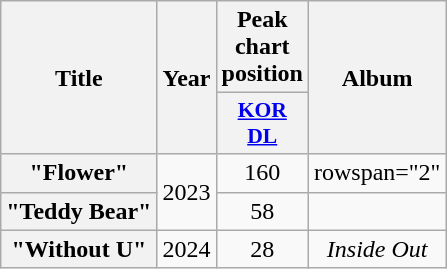<table class="wikitable plainrowheaders" style="text-align:center">
<tr>
<th scope="col" rowspan="2">Title</th>
<th scope="col" rowspan="2">Year</th>
<th scope="col">Peak chart position</th>
<th scope="col" rowspan="2">Album</th>
</tr>
<tr>
<th style="width:3em;font-size:90%"><a href='#'>KOR<br>DL</a><br></th>
</tr>
<tr>
<th scope="row">"Flower"</th>
<td rowspan="2">2023</td>
<td>160</td>
<td>rowspan="2" </td>
</tr>
<tr>
<th scope="row">"Teddy Bear"</th>
<td>58</td>
</tr>
<tr>
<th scope="row">"Without U"</th>
<td>2024</td>
<td>28</td>
<td><em>Inside Out</em></td>
</tr>
</table>
